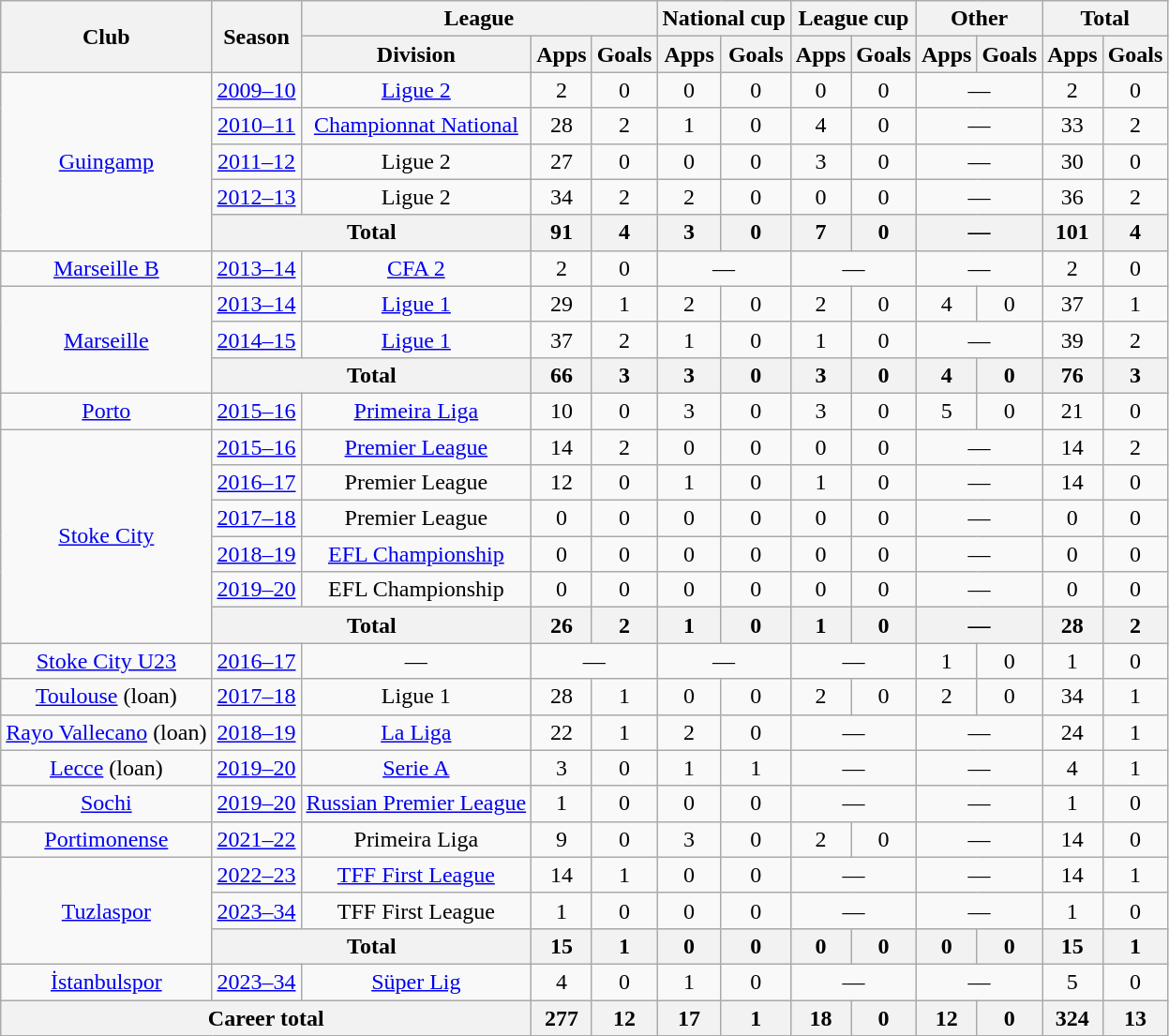<table class="wikitable" style="text-align:center">
<tr>
<th rowspan="2">Club</th>
<th rowspan="2">Season</th>
<th colspan="3">League</th>
<th colspan="2">National cup</th>
<th colspan="2">League cup</th>
<th colspan="2">Other</th>
<th colspan="2">Total</th>
</tr>
<tr>
<th>Division</th>
<th>Apps</th>
<th>Goals</th>
<th>Apps</th>
<th>Goals</th>
<th>Apps</th>
<th>Goals</th>
<th>Apps</th>
<th>Goals</th>
<th>Apps</th>
<th>Goals</th>
</tr>
<tr>
<td rowspan="5"><a href='#'>Guingamp</a></td>
<td><a href='#'>2009–10</a></td>
<td><a href='#'>Ligue 2</a></td>
<td>2</td>
<td>0</td>
<td>0</td>
<td>0</td>
<td>0</td>
<td>0</td>
<td colspan="2">—</td>
<td>2</td>
<td>0</td>
</tr>
<tr>
<td><a href='#'>2010–11</a></td>
<td><a href='#'>Championnat National</a></td>
<td>28</td>
<td>2</td>
<td>1</td>
<td>0</td>
<td>4</td>
<td>0</td>
<td colspan="2">—</td>
<td>33</td>
<td>2</td>
</tr>
<tr>
<td><a href='#'>2011–12</a></td>
<td>Ligue 2</td>
<td>27</td>
<td>0</td>
<td>0</td>
<td>0</td>
<td>3</td>
<td>0</td>
<td colspan="2">—</td>
<td>30</td>
<td>0</td>
</tr>
<tr>
<td><a href='#'>2012–13</a></td>
<td>Ligue 2</td>
<td>34</td>
<td>2</td>
<td>2</td>
<td>0</td>
<td>0</td>
<td>0</td>
<td colspan="2">—</td>
<td>36</td>
<td>2</td>
</tr>
<tr>
<th colspan="2">Total</th>
<th>91</th>
<th>4</th>
<th>3</th>
<th>0</th>
<th>7</th>
<th>0</th>
<th colspan="2">—</th>
<th>101</th>
<th>4</th>
</tr>
<tr>
<td><a href='#'>Marseille B</a></td>
<td><a href='#'>2013–14</a></td>
<td><a href='#'>CFA 2</a></td>
<td>2</td>
<td>0</td>
<td colspan="2">—</td>
<td colspan="2">—</td>
<td colspan="2">—</td>
<td>2</td>
<td>0</td>
</tr>
<tr>
<td rowspan="3"><a href='#'>Marseille</a></td>
<td><a href='#'>2013–14</a></td>
<td><a href='#'>Ligue 1</a></td>
<td>29</td>
<td>1</td>
<td>2</td>
<td>0</td>
<td>2</td>
<td>0</td>
<td>4</td>
<td>0</td>
<td>37</td>
<td>1</td>
</tr>
<tr>
<td><a href='#'>2014–15</a></td>
<td><a href='#'>Ligue 1</a></td>
<td>37</td>
<td>2</td>
<td>1</td>
<td>0</td>
<td>1</td>
<td>0</td>
<td colspan="2">—</td>
<td>39</td>
<td>2</td>
</tr>
<tr>
<th colspan="2">Total</th>
<th>66</th>
<th>3</th>
<th>3</th>
<th>0</th>
<th>3</th>
<th>0</th>
<th>4</th>
<th>0</th>
<th>76</th>
<th>3</th>
</tr>
<tr>
<td><a href='#'>Porto</a></td>
<td><a href='#'>2015–16</a></td>
<td><a href='#'>Primeira Liga</a></td>
<td>10</td>
<td>0</td>
<td>3</td>
<td>0</td>
<td>3</td>
<td>0</td>
<td>5</td>
<td>0</td>
<td>21</td>
<td>0</td>
</tr>
<tr>
<td rowspan="6"><a href='#'>Stoke City</a></td>
<td><a href='#'>2015–16</a></td>
<td><a href='#'>Premier League</a></td>
<td>14</td>
<td>2</td>
<td>0</td>
<td>0</td>
<td>0</td>
<td>0</td>
<td colspan="2">—</td>
<td>14</td>
<td>2</td>
</tr>
<tr>
<td><a href='#'>2016–17</a></td>
<td>Premier League</td>
<td>12</td>
<td>0</td>
<td>1</td>
<td>0</td>
<td>1</td>
<td>0</td>
<td colspan="2">—</td>
<td>14</td>
<td>0</td>
</tr>
<tr>
<td><a href='#'>2017–18</a></td>
<td>Premier League</td>
<td>0</td>
<td>0</td>
<td>0</td>
<td>0</td>
<td>0</td>
<td>0</td>
<td colspan="2">—</td>
<td>0</td>
<td>0</td>
</tr>
<tr>
<td><a href='#'>2018–19</a></td>
<td><a href='#'>EFL Championship</a></td>
<td>0</td>
<td>0</td>
<td>0</td>
<td>0</td>
<td>0</td>
<td>0</td>
<td colspan="2">—</td>
<td>0</td>
<td>0</td>
</tr>
<tr>
<td><a href='#'>2019–20</a></td>
<td>EFL Championship</td>
<td>0</td>
<td>0</td>
<td>0</td>
<td>0</td>
<td>0</td>
<td>0</td>
<td colspan="2">—</td>
<td>0</td>
<td>0</td>
</tr>
<tr>
<th colspan="2">Total</th>
<th>26</th>
<th>2</th>
<th>1</th>
<th>0</th>
<th>1</th>
<th>0</th>
<th colspan="2">—</th>
<th>28</th>
<th>2</th>
</tr>
<tr>
<td><a href='#'>Stoke City U23</a></td>
<td><a href='#'>2016–17</a></td>
<td colspan="1">—</td>
<td colspan="2">—</td>
<td colspan="2">—</td>
<td colspan="2">—</td>
<td>1</td>
<td>0</td>
<td>1</td>
<td>0</td>
</tr>
<tr>
<td><a href='#'>Toulouse</a> (loan)</td>
<td><a href='#'>2017–18</a></td>
<td>Ligue 1</td>
<td>28</td>
<td>1</td>
<td>0</td>
<td>0</td>
<td>2</td>
<td>0</td>
<td>2</td>
<td>0</td>
<td>34</td>
<td>1</td>
</tr>
<tr>
<td><a href='#'>Rayo Vallecano</a> (loan)</td>
<td><a href='#'>2018–19</a></td>
<td><a href='#'>La Liga</a></td>
<td>22</td>
<td>1</td>
<td>2</td>
<td>0</td>
<td colspan="2">—</td>
<td colspan="2">—</td>
<td>24</td>
<td>1</td>
</tr>
<tr>
<td><a href='#'>Lecce</a> (loan)</td>
<td><a href='#'>2019–20</a></td>
<td><a href='#'>Serie A</a></td>
<td>3</td>
<td>0</td>
<td>1</td>
<td>1</td>
<td colspan="2">—</td>
<td colspan="2">—</td>
<td>4</td>
<td>1</td>
</tr>
<tr>
<td><a href='#'>Sochi</a></td>
<td><a href='#'>2019–20</a></td>
<td><a href='#'>Russian Premier League</a></td>
<td>1</td>
<td>0</td>
<td>0</td>
<td>0</td>
<td colspan="2">—</td>
<td colspan="2">—</td>
<td>1</td>
<td>0</td>
</tr>
<tr>
<td><a href='#'>Portimonense</a></td>
<td><a href='#'>2021–22</a></td>
<td>Primeira Liga</td>
<td>9</td>
<td>0</td>
<td>3</td>
<td>0</td>
<td>2</td>
<td>0</td>
<td colspan="2">—</td>
<td>14</td>
<td>0</td>
</tr>
<tr>
<td rowspan="3"><a href='#'>Tuzlaspor</a></td>
<td><a href='#'>2022–23</a></td>
<td><a href='#'>TFF First League</a></td>
<td>14</td>
<td>1</td>
<td>0</td>
<td>0</td>
<td colspan="2">—</td>
<td colspan="2">—</td>
<td>14</td>
<td>1</td>
</tr>
<tr>
<td><a href='#'>2023–34</a></td>
<td>TFF First League</td>
<td>1</td>
<td>0</td>
<td>0</td>
<td>0</td>
<td colspan="2">—</td>
<td colspan="2">—</td>
<td>1</td>
<td>0</td>
</tr>
<tr>
<th colspan="2">Total</th>
<th>15</th>
<th>1</th>
<th>0</th>
<th>0</th>
<th>0</th>
<th>0</th>
<th>0</th>
<th>0</th>
<th>15</th>
<th>1</th>
</tr>
<tr>
<td><a href='#'>İstanbulspor</a></td>
<td><a href='#'>2023–34</a></td>
<td><a href='#'>Süper Lig</a></td>
<td>4</td>
<td>0</td>
<td>1</td>
<td>0</td>
<td colspan="2">—</td>
<td colspan="2">—</td>
<td>5</td>
<td>0</td>
</tr>
<tr>
<th colspan="3">Career total</th>
<th>277</th>
<th>12</th>
<th>17</th>
<th>1</th>
<th>18</th>
<th>0</th>
<th>12</th>
<th>0</th>
<th>324</th>
<th>13</th>
</tr>
</table>
